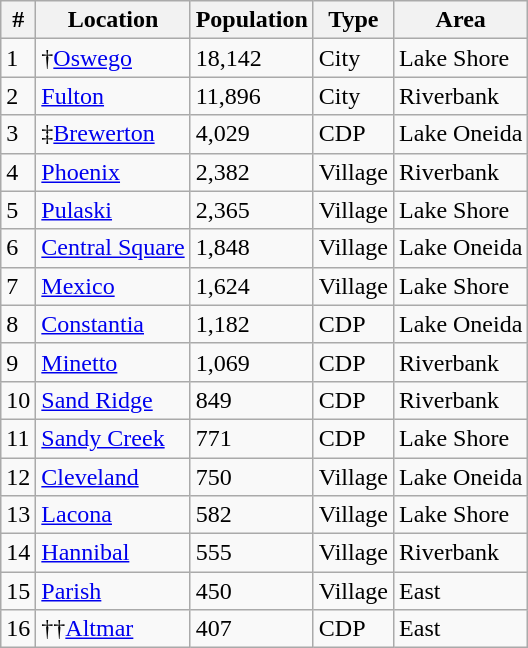<table class="wikitable sortable">
<tr>
<th>#</th>
<th>Location</th>
<th>Population</th>
<th>Type</th>
<th>Area</th>
</tr>
<tr>
<td>1</td>
<td>†<a href='#'>Oswego</a></td>
<td>18,142</td>
<td>City</td>
<td>Lake Shore</td>
</tr>
<tr>
<td>2</td>
<td><a href='#'>Fulton</a></td>
<td>11,896</td>
<td>City</td>
<td>Riverbank</td>
</tr>
<tr>
<td>3</td>
<td>‡<a href='#'>Brewerton</a></td>
<td>4,029</td>
<td>CDP</td>
<td>Lake Oneida</td>
</tr>
<tr>
<td>4</td>
<td><a href='#'>Phoenix</a></td>
<td>2,382</td>
<td>Village</td>
<td>Riverbank</td>
</tr>
<tr>
<td>5</td>
<td><a href='#'>Pulaski</a></td>
<td>2,365</td>
<td>Village</td>
<td>Lake Shore</td>
</tr>
<tr>
<td>6</td>
<td><a href='#'>Central Square</a></td>
<td>1,848</td>
<td>Village</td>
<td>Lake Oneida</td>
</tr>
<tr>
<td>7</td>
<td><a href='#'>Mexico</a></td>
<td>1,624</td>
<td>Village</td>
<td>Lake Shore</td>
</tr>
<tr>
<td>8</td>
<td><a href='#'>Constantia</a></td>
<td>1,182</td>
<td>CDP</td>
<td>Lake Oneida</td>
</tr>
<tr>
<td>9</td>
<td><a href='#'>Minetto</a></td>
<td>1,069</td>
<td>CDP</td>
<td>Riverbank</td>
</tr>
<tr>
<td>10</td>
<td><a href='#'>Sand Ridge</a></td>
<td>849</td>
<td>CDP</td>
<td>Riverbank</td>
</tr>
<tr>
<td>11</td>
<td><a href='#'>Sandy Creek</a></td>
<td>771</td>
<td>CDP</td>
<td>Lake Shore</td>
</tr>
<tr>
<td>12</td>
<td><a href='#'>Cleveland</a></td>
<td>750</td>
<td>Village</td>
<td>Lake Oneida</td>
</tr>
<tr>
<td>13</td>
<td><a href='#'>Lacona</a></td>
<td>582</td>
<td>Village</td>
<td>Lake Shore</td>
</tr>
<tr>
<td>14</td>
<td><a href='#'>Hannibal</a></td>
<td>555</td>
<td>Village</td>
<td>Riverbank</td>
</tr>
<tr>
<td>15</td>
<td><a href='#'>Parish</a></td>
<td>450</td>
<td>Village</td>
<td>East</td>
</tr>
<tr>
<td>16</td>
<td>††<a href='#'>Altmar</a></td>
<td>407</td>
<td>CDP</td>
<td>East</td>
</tr>
</table>
